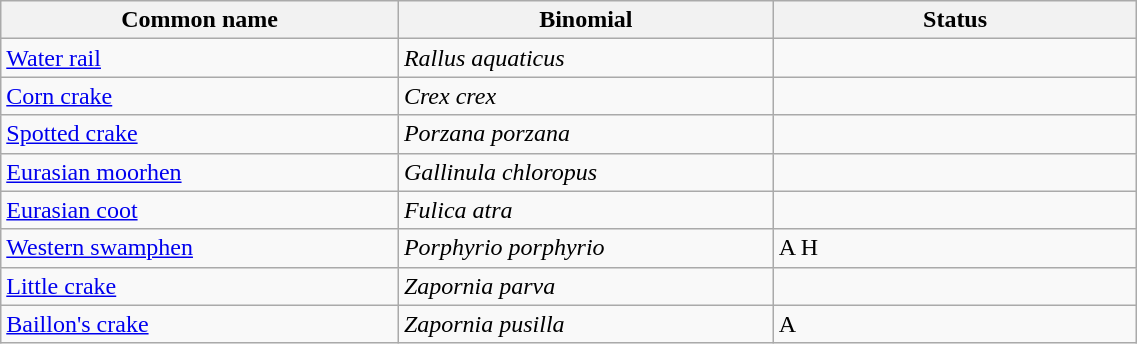<table width=60% class="wikitable">
<tr>
<th width=35%>Common name</th>
<th width=33%>Binomial</th>
<th width=32%>Status</th>
</tr>
<tr>
<td><a href='#'>Water rail</a></td>
<td><em>Rallus aquaticus</em></td>
<td></td>
</tr>
<tr>
<td><a href='#'>Corn crake</a></td>
<td><em>Crex crex</em></td>
<td></td>
</tr>
<tr>
<td><a href='#'>Spotted crake</a></td>
<td><em>Porzana porzana</em></td>
<td></td>
</tr>
<tr>
<td><a href='#'>Eurasian moorhen</a></td>
<td><em>Gallinula chloropus</em></td>
<td></td>
</tr>
<tr>
<td><a href='#'>Eurasian coot</a></td>
<td><em>Fulica atra</em></td>
<td></td>
</tr>
<tr>
<td><a href='#'>Western swamphen</a></td>
<td><em>Porphyrio porphyrio</em></td>
<td>A H</td>
</tr>
<tr>
<td><a href='#'>Little crake</a></td>
<td><em>Zapornia parva</em></td>
<td></td>
</tr>
<tr>
<td><a href='#'>Baillon's crake</a></td>
<td><em>Zapornia pusilla</em></td>
<td>A</td>
</tr>
</table>
